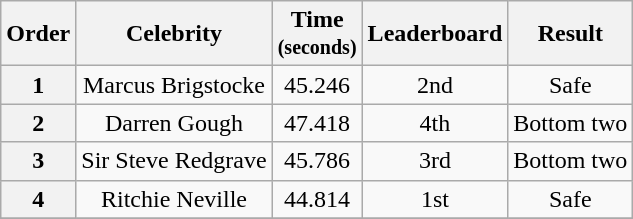<table class="wikitable plainrowheaders" style="text-align:center;">
<tr>
<th>Order</th>
<th>Celebrity</th>
<th>Time<br><small>(seconds)</small></th>
<th>Leaderboard</th>
<th>Result</th>
</tr>
<tr>
<th>1</th>
<td>Marcus Brigstocke</td>
<td>45.246</td>
<td>2nd</td>
<td>Safe</td>
</tr>
<tr>
<th>2</th>
<td>Darren Gough</td>
<td>47.418</td>
<td>4th</td>
<td>Bottom two</td>
</tr>
<tr>
<th>3</th>
<td>Sir Steve Redgrave</td>
<td>45.786</td>
<td>3rd</td>
<td>Bottom two</td>
</tr>
<tr>
<th>4</th>
<td>Ritchie Neville</td>
<td>44.814</td>
<td>1st</td>
<td>Safe</td>
</tr>
<tr>
</tr>
</table>
